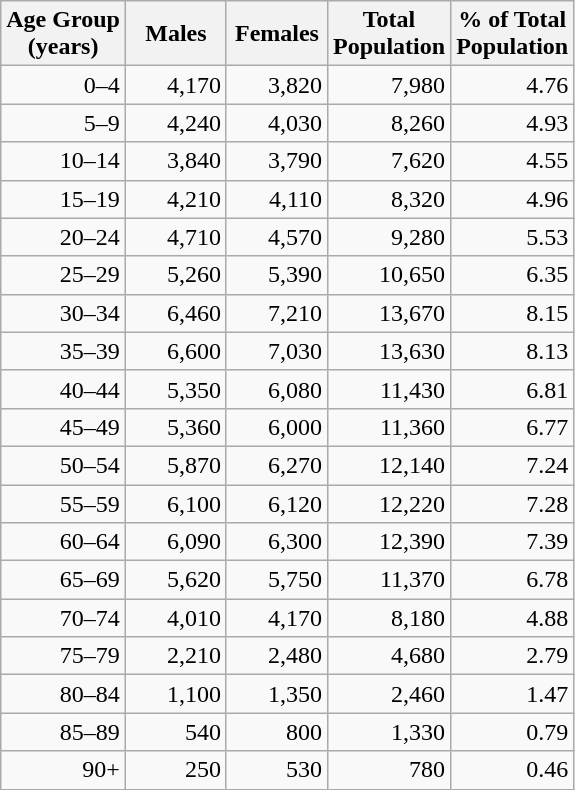<table class="wikitable sortable">
<tr>
<th>Age Group<br> (years)</th>
<th width="60pt" align="right">Males</th>
<th width="60pt" align="right">Females</th>
<th align="right">Total<br>Population</th>
<th align="right">% of Total<br>Population</th>
</tr>
<tr>
<td align="right">0–4</td>
<td align="right">4,170</td>
<td align="right">3,820</td>
<td align="right">7,980</td>
<td align="right">4.76</td>
</tr>
<tr>
<td align="right">5–9</td>
<td align="right">4,240</td>
<td align="right">4,030</td>
<td align="right">8,260</td>
<td align="right">4.93</td>
</tr>
<tr>
<td align="right">10–14</td>
<td align="right">3,840</td>
<td align="right">3,790</td>
<td align="right">7,620</td>
<td align="right">4.55</td>
</tr>
<tr>
<td align="right">15–19</td>
<td align="right">4,210</td>
<td align="right">4,110</td>
<td align="right">8,320</td>
<td align="right">4.96</td>
</tr>
<tr>
<td align="right">20–24</td>
<td align="right">4,710</td>
<td align="right">4,570</td>
<td align="right">9,280</td>
<td align="right">5.53</td>
</tr>
<tr>
<td align="right">25–29</td>
<td align="right">5,260</td>
<td align="right">5,390</td>
<td align="right">10,650</td>
<td align="right">6.35</td>
</tr>
<tr>
<td align="right">30–34</td>
<td align="right">6,460</td>
<td align="right">7,210</td>
<td align="right">13,670</td>
<td align="right">8.15</td>
</tr>
<tr>
<td align="right">35–39</td>
<td align="right">6,600</td>
<td align="right">7,030</td>
<td align="right">13,630</td>
<td align="right">8.13</td>
</tr>
<tr>
<td align="right">40–44</td>
<td align="right">5,350</td>
<td align="right">6,080</td>
<td align="right">11,430</td>
<td align="right">6.81</td>
</tr>
<tr>
<td align="right">45–49</td>
<td align="right">5,360</td>
<td align="right">6,000</td>
<td align="right">11,360</td>
<td align="right">6.77</td>
</tr>
<tr>
<td align="right">50–54</td>
<td align="right">5,870</td>
<td align="right">6,270</td>
<td align="right">12,140</td>
<td align="right">7.24</td>
</tr>
<tr>
<td align="right">55–59</td>
<td align="right">6,100</td>
<td align="right">6,120</td>
<td align="right">12,220</td>
<td align="right">7.28</td>
</tr>
<tr>
<td align="right">60–64</td>
<td align="right">6,090</td>
<td align="right">6,300</td>
<td align="right">12,390</td>
<td align="right">7.39</td>
</tr>
<tr>
<td align="right">65–69</td>
<td align="right">5,620</td>
<td align="right">5,750</td>
<td align="right">11,370</td>
<td align="right">6.78</td>
</tr>
<tr>
<td align="right">70–74</td>
<td align="right">4,010</td>
<td align="right">4,170</td>
<td align="right">8,180</td>
<td align="right">4.88</td>
</tr>
<tr>
<td align="right">75–79</td>
<td align="right">2,210</td>
<td align="right">2,480</td>
<td align="right">4,680</td>
<td align="right">2.79</td>
</tr>
<tr>
<td align="right">80–84</td>
<td align="right">1,100</td>
<td align="right">1,350</td>
<td align="right">2,460</td>
<td align="right">1.47</td>
</tr>
<tr>
<td align="right">85–89</td>
<td align="right">540</td>
<td align="right">800</td>
<td align="right">1,330</td>
<td align="right">0.79</td>
</tr>
<tr>
<td align="right">90+</td>
<td align="right">250</td>
<td align="right">530</td>
<td align="right">780</td>
<td align="right">0.46</td>
</tr>
</table>
